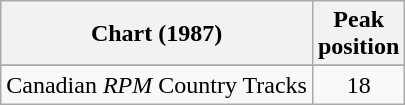<table class="wikitable sortable">
<tr>
<th align="left">Chart (1987)</th>
<th align="center">Peak<br>position</th>
</tr>
<tr>
</tr>
<tr>
<td align="left">Canadian <em>RPM</em> Country Tracks</td>
<td align="center">18</td>
</tr>
</table>
